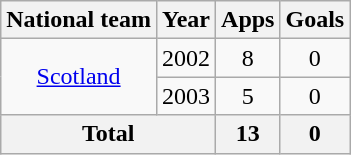<table class="wikitable" style="text-align:center">
<tr>
<th>National team</th>
<th>Year</th>
<th>Apps</th>
<th>Goals</th>
</tr>
<tr>
<td rowspan="2"><a href='#'>Scotland</a></td>
<td>2002</td>
<td>8</td>
<td>0</td>
</tr>
<tr>
<td>2003</td>
<td>5</td>
<td>0</td>
</tr>
<tr>
<th colspan="2">Total</th>
<th>13</th>
<th>0</th>
</tr>
</table>
